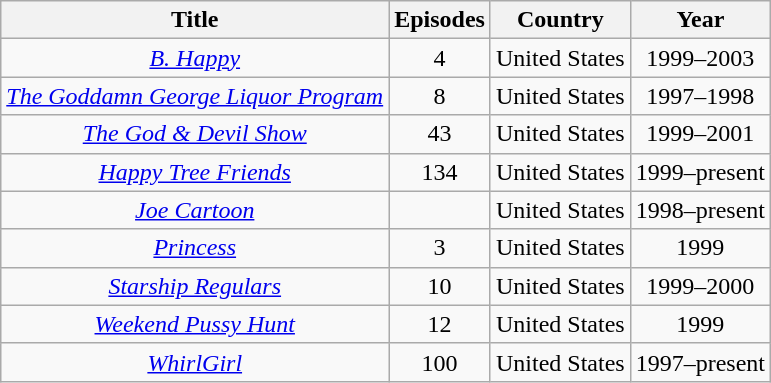<table class="wikitable sortable" style="text-align:center;">
<tr>
<th scope="col">Title</th>
<th scope="col">Episodes</th>
<th scope="col">Country</th>
<th scope="col">Year</th>
</tr>
<tr>
<td><em><a href='#'>B. Happy</a></em></td>
<td>4</td>
<td>United States</td>
<td>1999–2003</td>
</tr>
<tr>
<td><em><a href='#'>The Goddamn George Liquor Program</a></em></td>
<td>8</td>
<td>United States</td>
<td>1997–1998</td>
</tr>
<tr>
<td><em><a href='#'>The God & Devil Show</a></em></td>
<td>43</td>
<td>United States</td>
<td>1999–2001</td>
</tr>
<tr>
<td><em><a href='#'>Happy Tree Friends</a></em></td>
<td>134</td>
<td>United States</td>
<td>1999–present</td>
</tr>
<tr>
<td><em><a href='#'>Joe Cartoon</a></em></td>
<td></td>
<td>United States</td>
<td>1998–present</td>
</tr>
<tr>
<td><em><a href='#'>Princess</a></em></td>
<td>3</td>
<td>United States</td>
<td>1999</td>
</tr>
<tr>
<td><em><a href='#'>Starship Regulars</a></em></td>
<td>10</td>
<td>United States</td>
<td>1999–2000</td>
</tr>
<tr>
<td><em><a href='#'>Weekend Pussy Hunt</a></em></td>
<td>12</td>
<td>United States</td>
<td>1999</td>
</tr>
<tr>
<td><em><a href='#'>WhirlGirl</a></em></td>
<td>100</td>
<td>United States</td>
<td>1997–present</td>
</tr>
</table>
